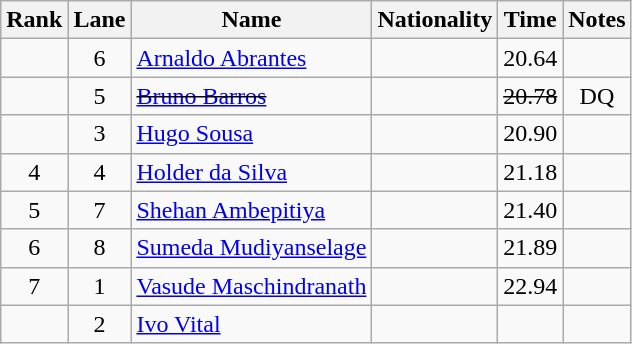<table class="wikitable sortable" style="text-align:center">
<tr>
<th>Rank</th>
<th>Lane</th>
<th>Name</th>
<th>Nationality</th>
<th>Time</th>
<th>Notes</th>
</tr>
<tr>
<td></td>
<td>6</td>
<td align=left><a href='#'>Arnaldo Abrantes</a></td>
<td align=left></td>
<td>20.64</td>
<td></td>
</tr>
<tr>
<td><s></s></td>
<td>5</td>
<td align=left><s><a href='#'>Bruno Barros</a> </s></td>
<td align=left><s></s></td>
<td><s>20.78 </s></td>
<td>DQ</td>
</tr>
<tr>
<td></td>
<td>3</td>
<td align=left><a href='#'>Hugo Sousa</a></td>
<td align=left></td>
<td>20.90</td>
<td></td>
</tr>
<tr>
<td>4</td>
<td>4</td>
<td align=left><a href='#'>Holder da Silva</a></td>
<td align=left></td>
<td>21.18</td>
<td></td>
</tr>
<tr>
<td>5</td>
<td>7</td>
<td align=left><a href='#'>Shehan Ambepitiya</a></td>
<td align=left></td>
<td>21.40</td>
<td></td>
</tr>
<tr>
<td>6</td>
<td>8</td>
<td align=left><a href='#'>Sumeda Mudiyanselage</a></td>
<td align=left></td>
<td>21.89</td>
<td></td>
</tr>
<tr>
<td>7</td>
<td>1</td>
<td align=left><a href='#'>Vasude Maschindranath</a></td>
<td align=left></td>
<td>22.94</td>
<td></td>
</tr>
<tr>
<td></td>
<td>2</td>
<td align=left><a href='#'>Ivo Vital</a></td>
<td align=left></td>
<td></td>
<td></td>
</tr>
</table>
